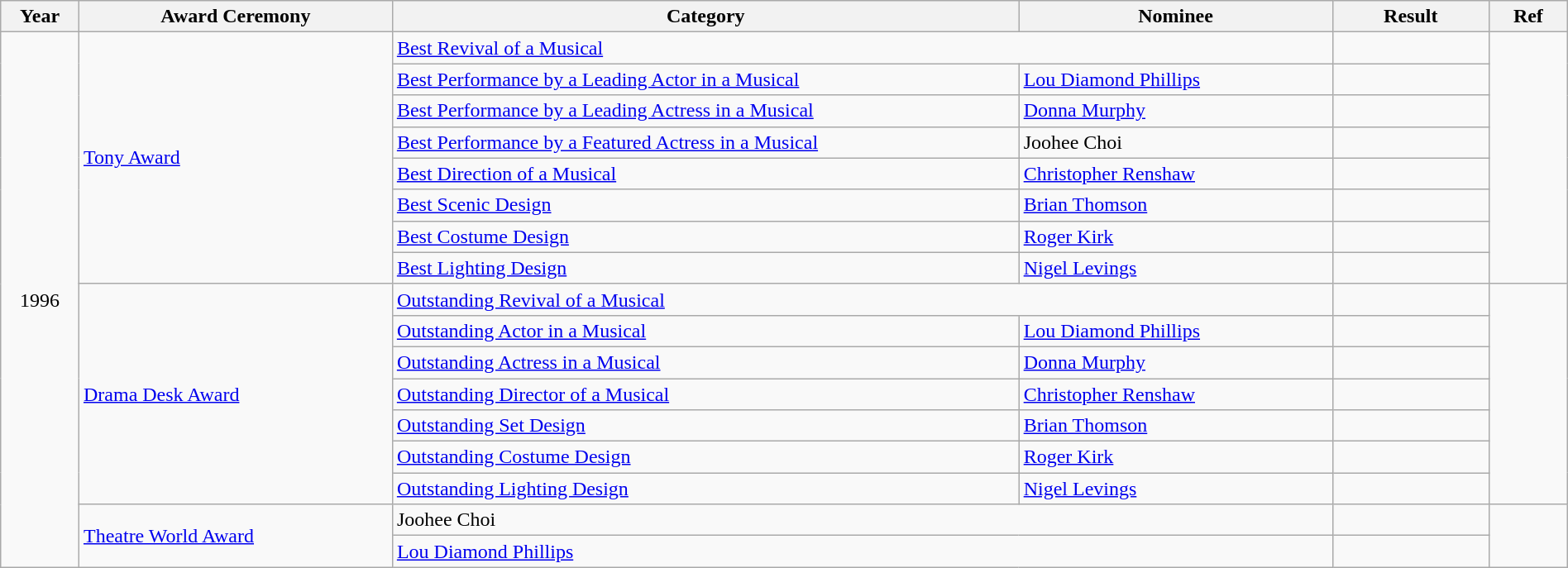<table class="wikitable" style="width: 100%;">
<tr>
<th width="5%">Year</th>
<th width="20%">Award Ceremony</th>
<th width="40%">Category</th>
<th width="20%">Nominee</th>
<th width="10%">Result</th>
<th width="5%">Ref</th>
</tr>
<tr>
<td rowspan="17" align="center">1996</td>
<td rowspan="8"><a href='#'>Tony Award</a></td>
<td colspan="2"><a href='#'>Best Revival of a Musical</a></td>
<td></td>
<td rowspan="8" align="center"></td>
</tr>
<tr>
<td><a href='#'>Best Performance by a Leading Actor in a Musical</a></td>
<td><a href='#'>Lou Diamond Phillips</a></td>
<td></td>
</tr>
<tr>
<td><a href='#'>Best Performance by a Leading Actress in a Musical</a></td>
<td><a href='#'>Donna Murphy</a></td>
<td></td>
</tr>
<tr>
<td><a href='#'>Best Performance by a Featured Actress in a Musical</a></td>
<td>Joohee Choi</td>
<td></td>
</tr>
<tr>
<td><a href='#'>Best Direction of a Musical</a></td>
<td><a href='#'>Christopher Renshaw</a></td>
<td></td>
</tr>
<tr>
<td><a href='#'>Best Scenic Design</a></td>
<td><a href='#'>Brian Thomson</a></td>
<td></td>
</tr>
<tr>
<td><a href='#'>Best Costume Design</a></td>
<td><a href='#'>Roger Kirk</a></td>
<td></td>
</tr>
<tr>
<td><a href='#'>Best Lighting Design</a></td>
<td><a href='#'>Nigel Levings</a></td>
<td></td>
</tr>
<tr>
<td rowspan="7"><a href='#'>Drama Desk Award</a></td>
<td colspan="2"><a href='#'>Outstanding Revival of a Musical</a></td>
<td></td>
<td rowspan="7" align="center"></td>
</tr>
<tr>
<td><a href='#'>Outstanding Actor in a Musical</a></td>
<td><a href='#'>Lou Diamond Phillips</a></td>
<td></td>
</tr>
<tr>
<td><a href='#'>Outstanding Actress in a Musical</a></td>
<td><a href='#'>Donna Murphy</a></td>
<td></td>
</tr>
<tr>
<td><a href='#'>Outstanding Director of a Musical</a></td>
<td><a href='#'>Christopher Renshaw</a></td>
<td></td>
</tr>
<tr>
<td><a href='#'>Outstanding Set Design</a></td>
<td><a href='#'>Brian Thomson</a></td>
<td></td>
</tr>
<tr>
<td><a href='#'>Outstanding Costume Design</a></td>
<td><a href='#'>Roger Kirk</a></td>
<td></td>
</tr>
<tr>
<td><a href='#'>Outstanding Lighting Design</a></td>
<td><a href='#'>Nigel Levings</a></td>
<td></td>
</tr>
<tr>
<td rowspan="2"><a href='#'>Theatre World Award</a></td>
<td colspan="2">Joohee Choi</td>
<td></td>
<td rowspan="2" align="center"></td>
</tr>
<tr>
<td colspan="2"><a href='#'>Lou Diamond Phillips</a></td>
<td></td>
</tr>
</table>
